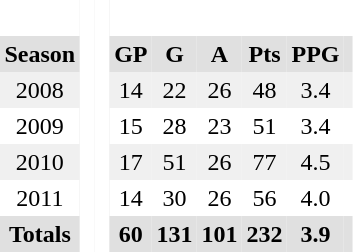<table BORDER="0" CELLPADDING="3" CELLSPACING="0">
<tr ALIGN="center" bgcolor="#e0e0e0">
<th colspan="1" bgcolor="#ffffff"> </th>
<th rowspan="99" bgcolor="#ffffff"> </th>
<th rowspan="99" bgcolor="#ffffff"> </th>
</tr>
<tr ALIGN="center" bgcolor="#e0e0e0">
<th>Season</th>
<th>GP</th>
<th>G</th>
<th>A</th>
<th>Pts</th>
<th>PPG</th>
<th></th>
</tr>
<tr ALIGN="center" bgcolor="#f0f0f0">
<td>2008</td>
<td>14</td>
<td>22</td>
<td>26</td>
<td>48</td>
<td>3.4</td>
<td></td>
</tr>
<tr ALIGN="center">
<td>2009</td>
<td>15</td>
<td>28</td>
<td>23</td>
<td>51</td>
<td>3.4</td>
<td></td>
</tr>
<tr ALIGN="center" bgcolor="#f0f0f0">
<td>2010</td>
<td>17</td>
<td>51</td>
<td>26</td>
<td>77</td>
<td>4.5</td>
<td></td>
</tr>
<tr ALIGN="center">
<td>2011</td>
<td>14</td>
<td>30</td>
<td>26</td>
<td>56</td>
<td>4.0</td>
<td></td>
</tr>
<tr ALIGN="center" bgcolor="#e0e0e0">
<th colspan="1.5">Totals</th>
<th>60</th>
<th>131</th>
<th>101</th>
<th>232</th>
<th>3.9</th>
<th></th>
</tr>
</table>
